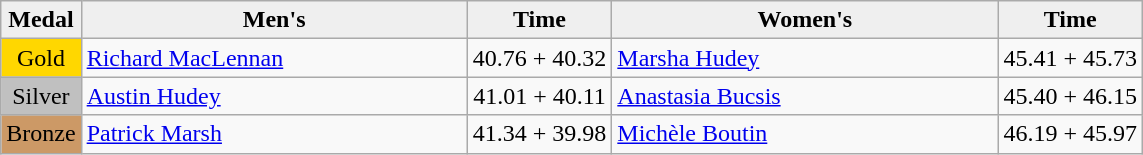<table class="wikitable" style="text-align:center">
<tr bgcolor="#efefef">
<td><strong>Medal</strong></td>
<td width="250"><strong>Men's</strong></td>
<td><strong>Time</strong></td>
<td width="250"><strong>Women's</strong></td>
<td><strong>Time</strong></td>
</tr>
<tr>
<td bgcolor="gold">Gold</td>
<td style="text-align:left"> <a href='#'>Richard MacLennan</a></td>
<td>40.76 + 40.32</td>
<td style="text-align:left"> <a href='#'>Marsha Hudey</a></td>
<td>45.41 + 45.73</td>
</tr>
<tr>
<td bgcolor="silver">Silver</td>
<td style="text-align:left"> <a href='#'>Austin Hudey</a></td>
<td>41.01 + 40.11</td>
<td style="text-align:left"> <a href='#'>Anastasia Bucsis</a></td>
<td>45.40 + 46.15</td>
</tr>
<tr>
<td bgcolor="CC9966">Bronze</td>
<td style="text-align:left"> <a href='#'>Patrick Marsh</a></td>
<td>41.34 + 39.98</td>
<td style="text-align:left"> <a href='#'>Michèle Boutin</a></td>
<td>46.19 + 45.97</td>
</tr>
</table>
